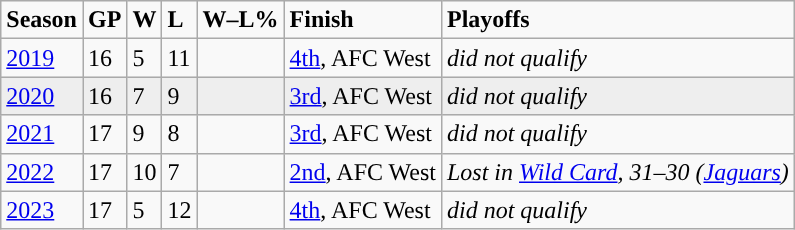<table class="wikitable">
<tr style="font-weight:bold; ">
<td>Season</td>
<td>GP</td>
<td>W</td>
<td>L</td>
<td>W–L%</td>
<td>Finish</td>
<td>Playoffs</td>
</tr>
<tr>
<td><a href='#'>2019</a></td>
<td>16</td>
<td>5</td>
<td>11</td>
<td></td>
<td><a href='#'>4th</a>, AFC West</td>
<td><em>did not qualify</em></td>
</tr>
<tr style="background:#eee;">
<td><a href='#'>2020</a></td>
<td>16</td>
<td>7</td>
<td>9</td>
<td></td>
<td><a href='#'>3rd</a>, AFC West</td>
<td><em>did not qualify</em></td>
</tr>
<tr>
<td><a href='#'>2021</a></td>
<td>17</td>
<td>9</td>
<td>8</td>
<td></td>
<td><a href='#'>3rd</a>, AFC West</td>
<td><em>did not qualify</em></td>
</tr>
<tr>
<td><a href='#'>2022</a></td>
<td>17</td>
<td>10</td>
<td>7</td>
<td></td>
<td><a href='#'>2nd</a>, AFC West</td>
<td><em>Lost in <a href='#'>Wild Card</a>, 31–30 (<a href='#'>Jaguars</a>)</em></td>
</tr>
<tr>
<td><a href='#'>2023</a></td>
<td>17</td>
<td>5</td>
<td>12</td>
<td></td>
<td><a href='#'>4th</a>, AFC West</td>
<td><em>did not qualify</em></td>
</tr>
</table>
